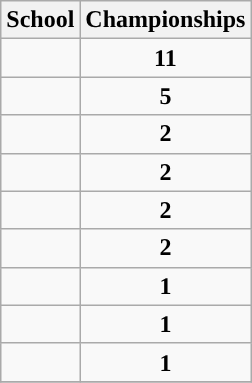<table class="wikitable sortable" style="text-align:center">
<tr>
<th>School</th>
<th>Championships</th>
</tr>
<tr>
<td><strong><a href='#'></a></strong></td>
<td><strong>11</strong></td>
</tr>
<tr>
<td><strong><a href='#'></a></strong></td>
<td><strong>5</strong></td>
</tr>
<tr>
<td><strong><a href='#'></a></strong></td>
<td><strong>2</strong></td>
</tr>
<tr>
<td><strong><a href='#'></a></strong></td>
<td><strong>2</strong></td>
</tr>
<tr>
<td><strong><a href='#'></a></strong></td>
<td><strong>2</strong></td>
</tr>
<tr>
<td><strong><a href='#'></a></strong></td>
<td><strong>2</strong></td>
</tr>
<tr>
<td><strong><a href='#'></a></strong></td>
<td><strong>1</strong></td>
</tr>
<tr>
<td><strong><a href='#'></a></strong></td>
<td><strong>1</strong></td>
</tr>
<tr>
<td><strong><a href='#'></a></strong></td>
<td><strong>1</strong></td>
</tr>
<tr>
</tr>
</table>
